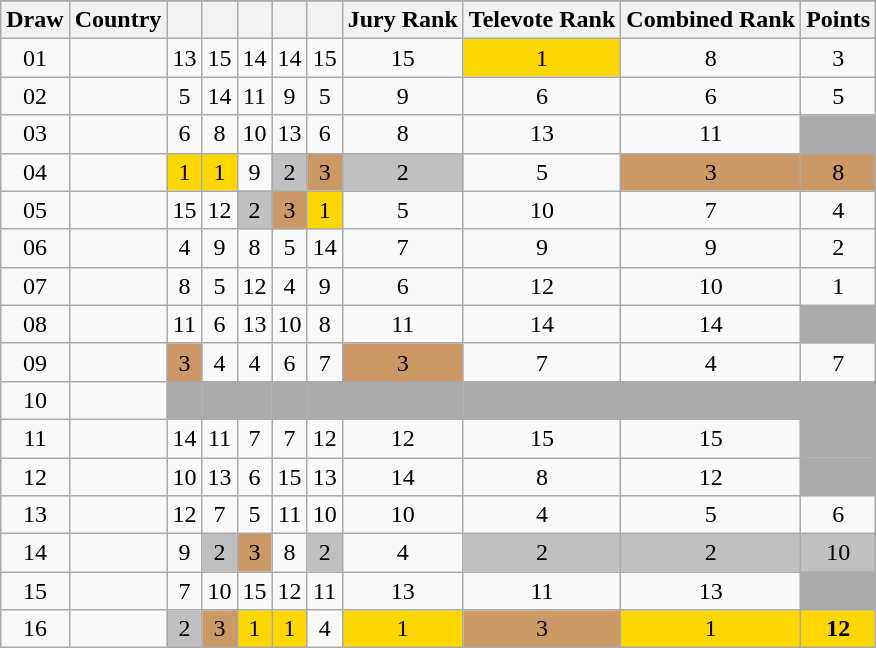<table class="sortable wikitable collapsible plainrowheaders" style="text-align:center;">
<tr>
</tr>
<tr>
<th scope="col">Draw</th>
<th scope="col">Country</th>
<th scope="col"></th>
<th scope="col"></th>
<th scope="col"></th>
<th scope="col"></th>
<th scope="col"></th>
<th scope="col">Jury Rank</th>
<th scope="col">Televote Rank</th>
<th scope="col">Combined Rank</th>
<th scope="col">Points</th>
</tr>
<tr>
<td>01</td>
<td style="text-align:left;"></td>
<td>13</td>
<td>15</td>
<td>14</td>
<td>14</td>
<td>15</td>
<td>15</td>
<td style="background:gold;">1</td>
<td>8</td>
<td>3</td>
</tr>
<tr>
<td>02</td>
<td style="text-align:left;"></td>
<td>5</td>
<td>14</td>
<td>11</td>
<td>9</td>
<td>5</td>
<td>9</td>
<td>6</td>
<td>6</td>
<td>5</td>
</tr>
<tr>
<td>03</td>
<td style="text-align:left;"></td>
<td>6</td>
<td>8</td>
<td>10</td>
<td>13</td>
<td>6</td>
<td>8</td>
<td>13</td>
<td>11</td>
<td style="background:#AAAAAA;"></td>
</tr>
<tr>
<td>04</td>
<td style="text-align:left;"></td>
<td style="background:gold;">1</td>
<td style="background:gold;">1</td>
<td>9</td>
<td style="background:silver;">2</td>
<td style="background:#CC9966;">3</td>
<td style="background:silver;">2</td>
<td>5</td>
<td style="background:#CC9966;">3</td>
<td style="background:#CC9966;">8</td>
</tr>
<tr>
<td>05</td>
<td style="text-align:left;"></td>
<td>15</td>
<td>12</td>
<td style="background:silver;">2</td>
<td style="background:#CC9966;">3</td>
<td style="background:gold;">1</td>
<td>5</td>
<td>10</td>
<td>7</td>
<td>4</td>
</tr>
<tr>
<td>06</td>
<td style="text-align:left;"></td>
<td>4</td>
<td>9</td>
<td>8</td>
<td>5</td>
<td>14</td>
<td>7</td>
<td>9</td>
<td>9</td>
<td>2</td>
</tr>
<tr>
<td>07</td>
<td style="text-align:left;"></td>
<td>8</td>
<td>5</td>
<td>12</td>
<td>4</td>
<td>9</td>
<td>6</td>
<td>12</td>
<td>10</td>
<td>1</td>
</tr>
<tr>
<td>08</td>
<td style="text-align:left;"></td>
<td>11</td>
<td>6</td>
<td>13</td>
<td>10</td>
<td>8</td>
<td>11</td>
<td>14</td>
<td>14</td>
<td style="background:#AAAAAA;"></td>
</tr>
<tr>
<td>09</td>
<td style="text-align:left;"></td>
<td style="background:#CC9966;">3</td>
<td>4</td>
<td>4</td>
<td>6</td>
<td>7</td>
<td style="background:#CC9966;">3</td>
<td>7</td>
<td>4</td>
<td>7</td>
</tr>
<tr class="sortbottom">
<td>10</td>
<td style="text-align:left;"></td>
<td style="background:#AAAAAA;"></td>
<td style="background:#AAAAAA;"></td>
<td style="background:#AAAAAA;"></td>
<td style="background:#AAAAAA;"></td>
<td style="background:#AAAAAA;"></td>
<td style="background:#AAAAAA;"></td>
<td style="background:#AAAAAA;"></td>
<td style="background:#AAAAAA;"></td>
<td style="background:#AAAAAA;"></td>
</tr>
<tr>
<td>11</td>
<td style="text-align:left;"></td>
<td>14</td>
<td>11</td>
<td>7</td>
<td>7</td>
<td>12</td>
<td>12</td>
<td>15</td>
<td>15</td>
<td style="background:#AAAAAA;"></td>
</tr>
<tr>
<td>12</td>
<td style="text-align:left;"></td>
<td>10</td>
<td>13</td>
<td>6</td>
<td>15</td>
<td>13</td>
<td>14</td>
<td>8</td>
<td>12</td>
<td style="background:#AAAAAA;"></td>
</tr>
<tr>
<td>13</td>
<td style="text-align:left;"></td>
<td>12</td>
<td>7</td>
<td>5</td>
<td>11</td>
<td>10</td>
<td>10</td>
<td>4</td>
<td>5</td>
<td>6</td>
</tr>
<tr>
<td>14</td>
<td style="text-align:left;"></td>
<td>9</td>
<td style="background:silver;">2</td>
<td style="background:#CC9966;">3</td>
<td>8</td>
<td style="background:silver;">2</td>
<td>4</td>
<td style="background:silver;">2</td>
<td style="background:silver;">2</td>
<td style="background:silver;">10</td>
</tr>
<tr>
<td>15</td>
<td style="text-align:left;"></td>
<td>7</td>
<td>10</td>
<td>15</td>
<td>12</td>
<td>11</td>
<td>13</td>
<td>11</td>
<td>13</td>
<td style="background:#AAAAAA;"></td>
</tr>
<tr>
<td>16</td>
<td style="text-align:left;"></td>
<td style="background:silver;">2</td>
<td style="background:#CC9966;">3</td>
<td style="background:gold;">1</td>
<td style="background:gold;">1</td>
<td>4</td>
<td style="background:gold;">1</td>
<td style="background:#CC9966;">3</td>
<td style="background:gold;">1</td>
<td style="background:gold;"><strong>12</strong></td>
</tr>
</table>
